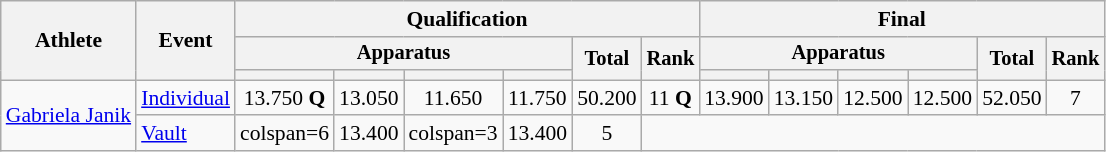<table class="wikitable" style="font-size:90%">
<tr>
<th rowspan=3>Athlete</th>
<th rowspan=3>Event</th>
<th colspan=6>Qualification</th>
<th colspan=6>Final</th>
</tr>
<tr style="font-size:95%">
<th colspan=4>Apparatus</th>
<th rowspan=2>Total</th>
<th rowspan=2>Rank</th>
<th colspan=4>Apparatus</th>
<th rowspan=2>Total</th>
<th rowspan=2>Rank</th>
</tr>
<tr style="font-size:95%">
<th></th>
<th></th>
<th></th>
<th></th>
<th></th>
<th></th>
<th></th>
<th></th>
</tr>
<tr align=center>
<td rowspan=2 align=left><a href='#'>Gabriela Janik</a></td>
<td align=left><a href='#'>Individual</a></td>
<td>13.750 <strong>Q</strong></td>
<td>13.050</td>
<td>11.650</td>
<td>11.750</td>
<td>50.200</td>
<td>11 <strong>Q</strong></td>
<td>13.900</td>
<td>13.150</td>
<td>12.500</td>
<td>12.500</td>
<td>52.050</td>
<td>7</td>
</tr>
<tr align=center>
<td align=left><a href='#'>Vault</a></td>
<td>colspan=6 </td>
<td>13.400</td>
<td>colspan=3 </td>
<td>13.400</td>
<td>5</td>
</tr>
</table>
